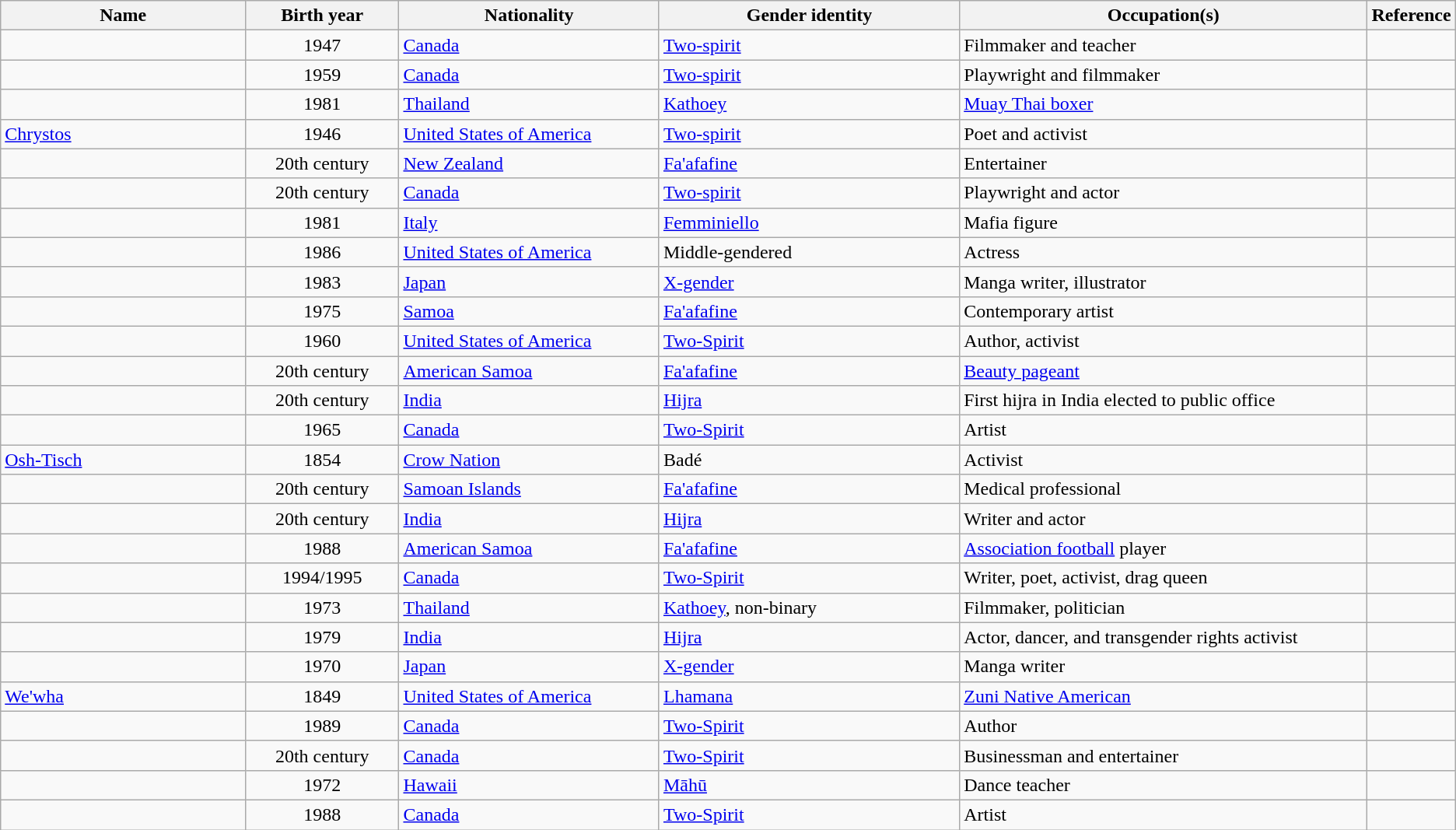<table class="wikitable sortable plainrowheaders">
<tr>
<th style="width:18%;">Name</th>
<th style="width:11%;">Birth year</th>
<th style="width:19%;">Nationality</th>
<th style="width:22%;">Gender identity</th>
<th style="width:30%;" class="unsortable">Occupation(s)</th>
<th style="width:10%;" class="unsortable">Reference</th>
</tr>
<tr>
<td></td>
<td align=center>1947</td>
<td><a href='#'>Canada</a></td>
<td><a href='#'>Two-spirit</a></td>
<td>Filmmaker and teacher</td>
<td></td>
</tr>
<tr>
<td></td>
<td align=center>1959</td>
<td><a href='#'>Canada</a></td>
<td><a href='#'>Two-spirit</a></td>
<td>Playwright and filmmaker</td>
<td></td>
</tr>
<tr>
<td></td>
<td align=center>1981</td>
<td><a href='#'>Thailand</a></td>
<td><a href='#'>Kathoey</a></td>
<td><a href='#'>Muay Thai boxer</a></td>
<td></td>
</tr>
<tr>
<td><a href='#'>Chrystos</a></td>
<td align=center>1946</td>
<td><a href='#'>United States of America</a></td>
<td><a href='#'>Two-spirit</a></td>
<td>Poet and activist</td>
<td></td>
</tr>
<tr>
<td></td>
<td align=center>20th century</td>
<td><a href='#'>New Zealand</a></td>
<td><a href='#'>Fa'afafine</a></td>
<td>Entertainer</td>
<td></td>
</tr>
<tr>
<td></td>
<td align=center>20th century</td>
<td><a href='#'>Canada</a></td>
<td><a href='#'>Two-spirit</a></td>
<td>Playwright and actor</td>
<td></td>
</tr>
<tr>
<td></td>
<td align=center>1981</td>
<td><a href='#'>Italy</a></td>
<td><a href='#'>Femminiello</a></td>
<td>Mafia figure</td>
<td></td>
</tr>
<tr>
<td></td>
<td align=center>1986</td>
<td><a href='#'>United States of America</a></td>
<td>Middle-gendered</td>
<td>Actress</td>
<td></td>
</tr>
<tr>
<td></td>
<td align=center>1983</td>
<td><a href='#'>Japan</a></td>
<td><a href='#'>X-gender</a></td>
<td>Manga writer, illustrator</td>
<td></td>
</tr>
<tr>
<td></td>
<td align=center>1975</td>
<td><a href='#'>Samoa</a></td>
<td><a href='#'>Fa'afafine</a></td>
<td>Contemporary artist</td>
<td></td>
</tr>
<tr>
<td></td>
<td align=center>1960</td>
<td><a href='#'>United States of America</a></td>
<td><a href='#'>Two-Spirit</a></td>
<td>Author, activist</td>
<td></td>
</tr>
<tr>
<td></td>
<td align=center>20th century</td>
<td><a href='#'>American Samoa</a></td>
<td><a href='#'>Fa'afafine</a></td>
<td><a href='#'>Beauty pageant</a></td>
<td></td>
</tr>
<tr>
<td></td>
<td align=center>20th century</td>
<td><a href='#'>India</a></td>
<td><a href='#'>Hijra</a></td>
<td>First hijra in India elected to public office</td>
<td></td>
</tr>
<tr>
<td></td>
<td align=center>1965</td>
<td><a href='#'>Canada</a></td>
<td><a href='#'>Two-Spirit</a></td>
<td>Artist</td>
<td></td>
</tr>
<tr>
<td><a href='#'>Osh-Tisch</a></td>
<td align=center>1854</td>
<td><a href='#'>Crow Nation</a></td>
<td>Badé</td>
<td>Activist</td>
<td></td>
</tr>
<tr>
<td></td>
<td align=center>20th century</td>
<td><a href='#'>Samoan Islands</a></td>
<td><a href='#'>Fa'afafine</a></td>
<td>Medical professional</td>
<td></td>
</tr>
<tr>
<td></td>
<td align=center>20th century</td>
<td><a href='#'>India</a></td>
<td><a href='#'>Hijra</a></td>
<td>Writer and actor</td>
<td></td>
</tr>
<tr>
<td></td>
<td align=center>1988</td>
<td><a href='#'>American Samoa</a></td>
<td><a href='#'>Fa'afafine</a></td>
<td><a href='#'>Association football</a> player</td>
<td></td>
</tr>
<tr>
<td></td>
<td align=center>1994/1995</td>
<td><a href='#'>Canada</a></td>
<td><a href='#'>Two-Spirit</a></td>
<td>Writer, poet, activist, drag queen</td>
<td></td>
</tr>
<tr>
<td></td>
<td align=center>1973</td>
<td><a href='#'>Thailand</a></td>
<td><a href='#'>Kathoey</a>, non-binary</td>
<td>Filmmaker, politician</td>
<td></td>
</tr>
<tr>
<td></td>
<td align=center>1979</td>
<td><a href='#'>India</a></td>
<td><a href='#'>Hijra</a></td>
<td>Actor, dancer, and transgender rights activist</td>
<td></td>
</tr>
<tr>
<td></td>
<td align=center>1970</td>
<td><a href='#'>Japan</a></td>
<td><a href='#'>X-gender</a></td>
<td>Manga writer</td>
<td></td>
</tr>
<tr>
<td><a href='#'>We'wha</a></td>
<td align=center>1849</td>
<td><a href='#'>United States of America</a></td>
<td><a href='#'>Lhamana</a></td>
<td><a href='#'>Zuni Native American</a></td>
<td></td>
</tr>
<tr>
<td></td>
<td align=center>1989</td>
<td><a href='#'>Canada</a></td>
<td><a href='#'>Two-Spirit</a></td>
<td>Author</td>
<td></td>
</tr>
<tr>
<td></td>
<td align=center>20th century</td>
<td><a href='#'>Canada</a></td>
<td><a href='#'>Two-Spirit</a></td>
<td>Businessman and entertainer</td>
<td></td>
</tr>
<tr>
<td></td>
<td align=center>1972</td>
<td><a href='#'>Hawaii</a></td>
<td><a href='#'>Māhū</a></td>
<td>Dance teacher</td>
<td></td>
</tr>
<tr>
<td></td>
<td align=center>1988</td>
<td><a href='#'>Canada</a></td>
<td><a href='#'>Two-Spirit</a></td>
<td>Artist</td>
<td></td>
</tr>
</table>
